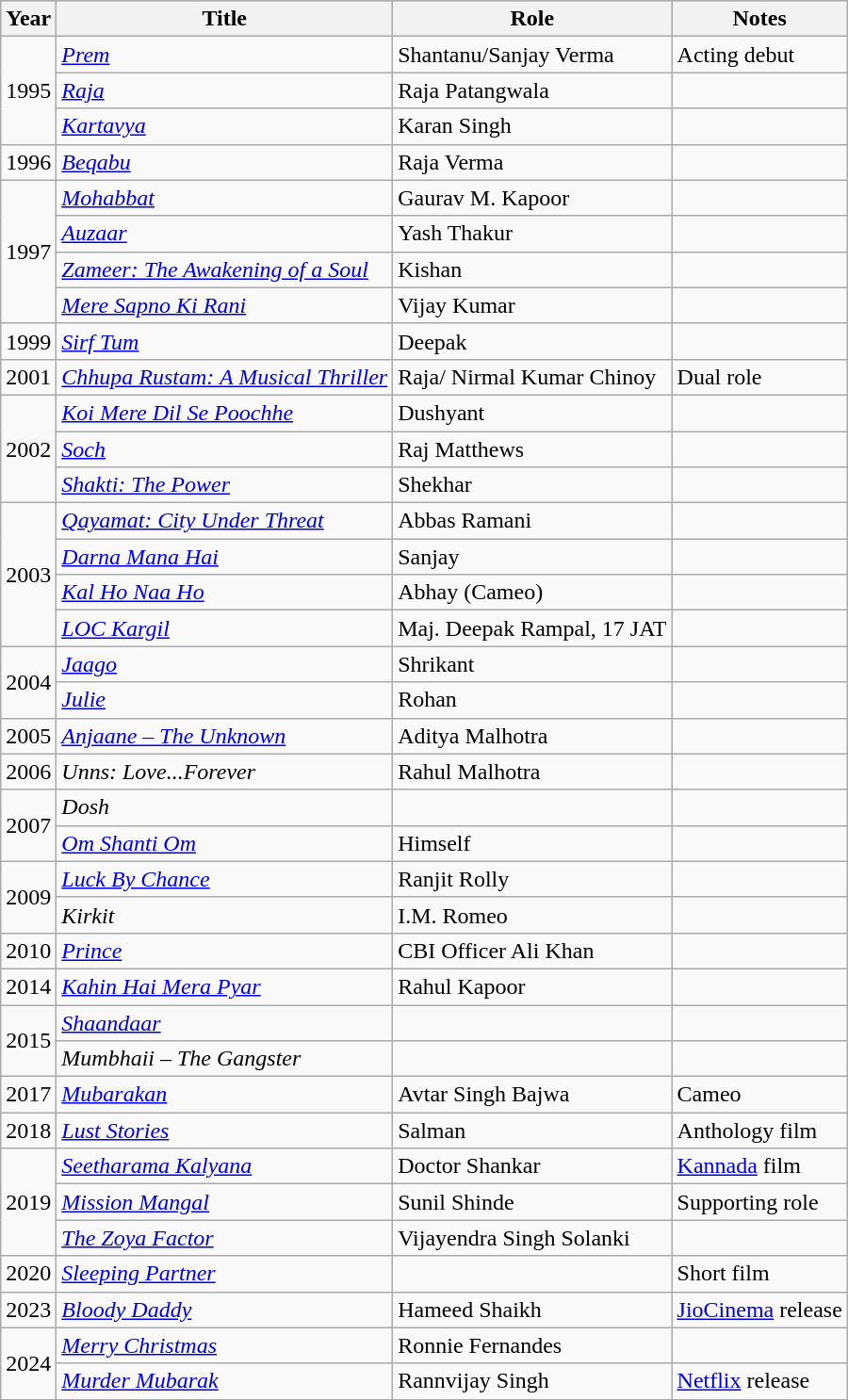<table class="wikitable">
<tr style="background:#ccc; text-align:center;">
<th>Year</th>
<th>Title</th>
<th>Role</th>
<th>Notes</th>
</tr>
<tr>
<td rowspan="3">1995</td>
<td><em><a href='#'>Prem</a></em></td>
<td>Shantanu/Sanjay Verma</td>
<td>Acting debut</td>
</tr>
<tr>
<td><em><a href='#'>Raja</a></em></td>
<td>Raja Patangwala</td>
<td></td>
</tr>
<tr>
<td><em><a href='#'>Kartavya</a></em></td>
<td>Karan Singh</td>
<td></td>
</tr>
<tr>
<td>1996</td>
<td><em><a href='#'>Beqabu</a></em></td>
<td>Raja Verma</td>
<td></td>
</tr>
<tr>
<td rowspan="4">1997</td>
<td><em><a href='#'>Mohabbat</a></em></td>
<td>Gaurav M. Kapoor</td>
<td></td>
</tr>
<tr>
<td><em><a href='#'>Auzaar</a></em></td>
<td>Yash Thakur</td>
<td></td>
</tr>
<tr>
<td><em><a href='#'>Zameer: The Awakening of a Soul</a></em></td>
<td>Kishan</td>
<td></td>
</tr>
<tr>
<td><em><a href='#'>Mere Sapno Ki Rani</a></em></td>
<td>Vijay Kumar</td>
<td></td>
</tr>
<tr>
<td>1999</td>
<td><em><a href='#'>Sirf Tum</a></em></td>
<td>Deepak</td>
<td></td>
</tr>
<tr>
<td>2001</td>
<td><em><a href='#'>Chhupa Rustam: A Musical Thriller</a></em></td>
<td>Raja/ Nirmal Kumar Chinoy</td>
<td>Dual role</td>
</tr>
<tr>
<td rowspan="3">2002</td>
<td><em><a href='#'>Koi Mere Dil Se Poochhe</a></em></td>
<td>Dushyant</td>
<td></td>
</tr>
<tr>
<td><em><a href='#'>Soch</a></em></td>
<td>Raj Matthews</td>
<td></td>
</tr>
<tr>
<td><em><a href='#'>Shakti: The Power</a></em></td>
<td>Shekhar</td>
<td></td>
</tr>
<tr>
<td rowspan="4">2003</td>
<td><em><a href='#'>Qayamat: City Under Threat</a></em></td>
<td>Abbas Ramani</td>
<td></td>
</tr>
<tr>
<td><em><a href='#'>Darna Mana Hai</a></em></td>
<td>Sanjay</td>
<td></td>
</tr>
<tr>
<td><em><a href='#'>Kal Ho Naa Ho</a></em></td>
<td>Abhay (Cameo)</td>
<td></td>
</tr>
<tr>
<td><em><a href='#'>LOC Kargil</a></em></td>
<td>Maj. Deepak Rampal, 17 JAT</td>
<td></td>
</tr>
<tr>
<td rowspan="2">2004</td>
<td><em><a href='#'>Jaago</a></em></td>
<td>Shrikant</td>
<td></td>
</tr>
<tr>
<td><em><a href='#'>Julie</a></em></td>
<td>Rohan</td>
<td></td>
</tr>
<tr>
<td>2005</td>
<td><em><a href='#'>Anjaane – The Unknown</a></em></td>
<td>Aditya Malhotra</td>
<td></td>
</tr>
<tr>
<td>2006</td>
<td><em>Unns: Love...Forever</em></td>
<td>Rahul Malhotra</td>
<td></td>
</tr>
<tr>
<td rowspan="2">2007</td>
<td><em>Dosh</em></td>
<td></td>
<td></td>
</tr>
<tr>
<td><em><a href='#'>Om Shanti Om</a></em></td>
<td>Himself</td>
<td></td>
</tr>
<tr>
<td rowspan="2">2009</td>
<td><em><a href='#'>Luck By Chance</a></em></td>
<td>Ranjit Rolly</td>
<td></td>
</tr>
<tr>
<td><em>Kirkit</em></td>
<td>I.M. Romeo</td>
<td></td>
</tr>
<tr>
<td>2010</td>
<td><em><a href='#'>Prince</a></em></td>
<td>CBI Officer Ali Khan</td>
<td></td>
</tr>
<tr>
<td>2014</td>
<td><em><a href='#'>Kahin Hai Mera Pyar</a></em></td>
<td>Rahul Kapoor</td>
<td></td>
</tr>
<tr>
<td rowspan="2">2015</td>
<td><em><a href='#'>Shaandaar</a></em></td>
<td></td>
<td></td>
</tr>
<tr>
<td><em>Mumbhaii – The Gangster</em></td>
<td></td>
<td></td>
</tr>
<tr>
<td>2017</td>
<td><em><a href='#'>Mubarakan</a></em></td>
<td>Avtar Singh Bajwa</td>
<td>Cameo</td>
</tr>
<tr>
<td>2018</td>
<td><em><a href='#'>Lust Stories</a></em></td>
<td>Salman</td>
<td>Anthology film</td>
</tr>
<tr>
<td rowspan="3">2019</td>
<td><em><a href='#'>Seetharama Kalyana</a></em></td>
<td>Doctor Shankar</td>
<td><a href='#'>Kannada</a> film</td>
</tr>
<tr>
<td><em><a href='#'>Mission Mangal</a></em></td>
<td>Sunil Shinde</td>
<td>Supporting role</td>
</tr>
<tr>
<td><em><a href='#'>The Zoya Factor</a></em></td>
<td>Vijayendra Singh Solanki</td>
<td></td>
</tr>
<tr>
<td>2020</td>
<td><em><a href='#'>Sleeping Partner</a></em></td>
<td></td>
<td>Short film</td>
</tr>
<tr>
<td>2023</td>
<td><em><a href='#'>Bloody Daddy</a></em></td>
<td>Hameed Shaikh</td>
<td><a href='#'>JioCinema</a> release</td>
</tr>
<tr>
<td rowspan="2">2024</td>
<td><em><a href='#'>Merry Christmas</a></em></td>
<td>Ronnie Fernandes</td>
<td></td>
</tr>
<tr>
<td><em><a href='#'>Murder Mubarak</a></em></td>
<td>Rannvijay Singh</td>
<td><a href='#'>Netflix</a> release</td>
</tr>
</table>
